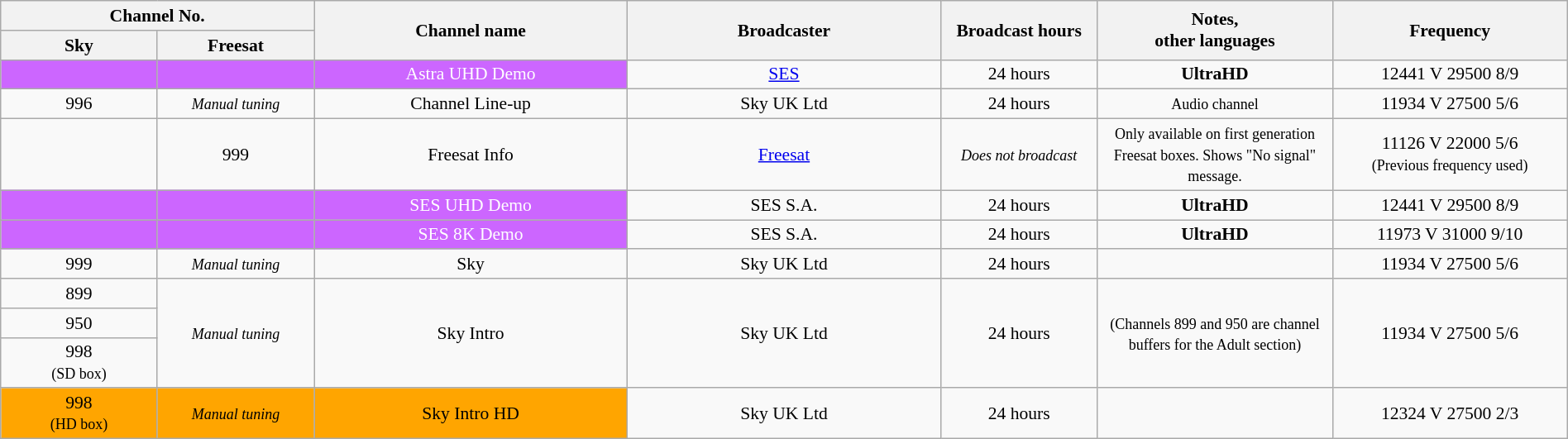<table class="wikitable sortable"  style="font-size:90%; text-align:center; width:100%;">
<tr>
<th colspan=2>Channel No.</th>
<th width="20%" rowspan=2>Channel name</th>
<th width="20%" rowspan=2>Broadcaster</th>
<th width="10%" rowspan=2>Broadcast hours</th>
<th width="15%" rowspan=2>Notes, <br>other languages</th>
<th width="15%" rowspan=2>Frequency</th>
</tr>
<tr>
<th width="10%">Sky</th>
<th width="10%">Freesat</th>
</tr>
<tr>
<td style="background-color:#cc66ff;color:white;"></td>
<td style="background-color:#cc66ff;color:white;"></td>
<td style="background-color:#cc66ff;color:white;">Astra UHD Demo</td>
<td><a href='#'>SES</a></td>
<td>24 hours</td>
<td><strong>UltraHD</strong></td>
<td>12441 V 29500 8/9</td>
</tr>
<tr>
<td>996</td>
<td><small><em>Manual tuning</em></small></td>
<td>Channel Line-up</td>
<td>Sky UK Ltd</td>
<td>24 hours</td>
<td><small>Audio channel</small></td>
<td>11934 V 27500 5/6</td>
</tr>
<tr>
<td></td>
<td>999</td>
<td>Freesat Info</td>
<td><a href='#'>Freesat</a></td>
<td><small><em>Does not broadcast</em></small></td>
<td><small>Only available on first generation Freesat boxes. Shows "No signal" message.</small></td>
<td>11126 V 22000 5/6<br><small>(Previous frequency used)</small></td>
</tr>
<tr>
<td style="background-color:#cc66ff;color:white;"></td>
<td style="background-color:#cc66ff;color:white;"></td>
<td style="background-color:#cc66ff;color:white;">SES UHD Demo</td>
<td>SES S.A.</td>
<td>24 hours</td>
<td><strong>UltraHD</strong></td>
<td>12441 V 29500 8/9</td>
</tr>
<tr>
<td style="background-color:#cc66ff;color:white;"></td>
<td style="background-color:#cc66ff;color:white;"></td>
<td style="background-color:#cc66ff;color:white;">SES 8K Demo</td>
<td>SES S.A.</td>
<td>24 hours</td>
<td><strong>UltraHD</strong></td>
<td>11973 V 31000 9/10</td>
</tr>
<tr>
<td>999</td>
<td><small><em>Manual tuning</em></small></td>
<td>Sky</td>
<td>Sky UK Ltd</td>
<td>24 hours</td>
<td></td>
<td>11934 V 27500 5/6</td>
</tr>
<tr>
<td>899</td>
<td rowspan="3"><small><em>Manual tuning</em></small></td>
<td rowspan="3">Sky Intro</td>
<td rowspan="3">Sky UK Ltd</td>
<td rowspan="3">24 hours</td>
<td rowspan="3"><small>(Channels 899 and 950 are channel buffers for the Adult section)</small></td>
<td rowspan="3">11934 V 27500 5/6</td>
</tr>
<tr>
<td>950</td>
</tr>
<tr>
<td>998<br><small>(SD box)</small></td>
</tr>
<tr>
<td style="background-color:orange;">998<br><small>(HD box)</small></td>
<td style="background-color:orange;"><small><em>Manual tuning</em></small></td>
<td style="background-color:orange;">Sky Intro HD</td>
<td>Sky UK Ltd</td>
<td>24 hours</td>
<td></td>
<td>12324 V 27500 2/3</td>
</tr>
</table>
